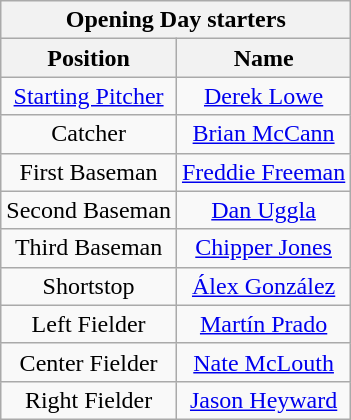<table class="wikitable" style="text-align:left">
<tr>
<th colspan="2">Opening Day starters</th>
</tr>
<tr>
<th>Position</th>
<th>Name</th>
</tr>
<tr>
<td style="text-align: center;"><a href='#'>Starting Pitcher</a></td>
<td style="text-align: center;"><a href='#'>Derek Lowe</a></td>
</tr>
<tr>
<td style="text-align: center;">Catcher</td>
<td style="text-align: center;"><a href='#'>Brian McCann</a></td>
</tr>
<tr style="text-align: center;">
<td>First Baseman</td>
<td style="text-align: center;"><a href='#'>Freddie Freeman</a></td>
</tr>
<tr style="text-align: center;">
<td>Second Baseman</td>
<td style="text-align: center;"><a href='#'>Dan Uggla</a></td>
</tr>
<tr style="text-align: center;">
<td>Third Baseman</td>
<td style="text-align: center;"><a href='#'>Chipper Jones</a></td>
</tr>
<tr>
<td style="text-align: center;">Shortstop</td>
<td style="text-align: center;"><a href='#'>Álex González</a></td>
</tr>
<tr style="text-align: center;">
<td>Left Fielder</td>
<td style="text-align: center;"><a href='#'>Martín Prado</a></td>
</tr>
<tr style="text-align: center;">
<td>Center Fielder</td>
<td style="text-align: center;"><a href='#'>Nate McLouth</a></td>
</tr>
<tr style="text-align: center;">
<td>Right Fielder</td>
<td style="text-align: center;"><a href='#'>Jason Heyward</a></td>
</tr>
</table>
